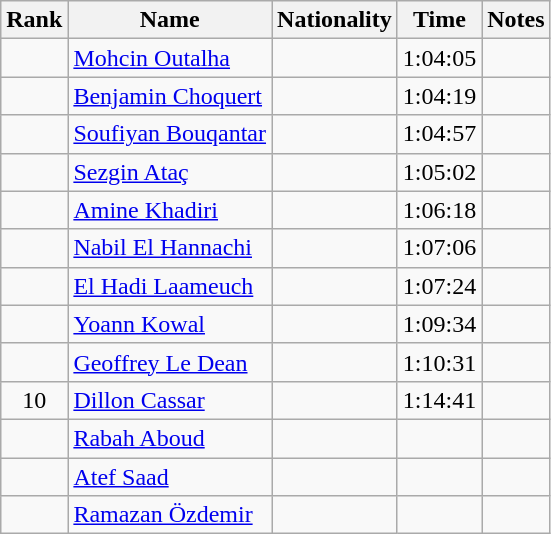<table class="wikitable sortable" style="text-align:center">
<tr>
<th>Rank</th>
<th>Name</th>
<th>Nationality</th>
<th>Time</th>
<th>Notes</th>
</tr>
<tr>
<td></td>
<td align=left><a href='#'>Mohcin Outalha</a></td>
<td align=left></td>
<td>1:04:05</td>
<td></td>
</tr>
<tr>
<td></td>
<td align=left><a href='#'>Benjamin Choquert</a></td>
<td align=left></td>
<td>1:04:19</td>
<td></td>
</tr>
<tr>
<td></td>
<td align=left><a href='#'>Soufiyan Bouqantar</a></td>
<td align=left></td>
<td>1:04:57</td>
<td></td>
</tr>
<tr>
<td></td>
<td align=left><a href='#'>Sezgin Ataç</a></td>
<td align=left></td>
<td>1:05:02</td>
<td></td>
</tr>
<tr>
<td></td>
<td align=left><a href='#'>Amine Khadiri</a></td>
<td align=left></td>
<td>1:06:18</td>
<td></td>
</tr>
<tr>
<td></td>
<td align=left><a href='#'>Nabil El Hannachi</a></td>
<td align=left></td>
<td>1:07:06</td>
<td></td>
</tr>
<tr>
<td></td>
<td align=left><a href='#'>El Hadi Laameuch</a></td>
<td align=left></td>
<td>1:07:24</td>
<td></td>
</tr>
<tr>
<td></td>
<td align=left><a href='#'>Yoann Kowal</a></td>
<td align=left></td>
<td>1:09:34</td>
<td></td>
</tr>
<tr>
<td></td>
<td align=left><a href='#'>Geoffrey Le Dean</a></td>
<td align=left></td>
<td>1:10:31</td>
<td></td>
</tr>
<tr>
<td>10</td>
<td align=left><a href='#'>Dillon Cassar</a></td>
<td align=left></td>
<td>1:14:41</td>
<td></td>
</tr>
<tr>
<td></td>
<td align=left><a href='#'>Rabah Aboud</a></td>
<td align=left></td>
<td></td>
<td></td>
</tr>
<tr>
<td></td>
<td align=left><a href='#'>Atef Saad</a></td>
<td align=left></td>
<td></td>
<td></td>
</tr>
<tr>
<td></td>
<td align=left><a href='#'>Ramazan Özdemir</a></td>
<td align=left></td>
<td></td>
<td></td>
</tr>
</table>
